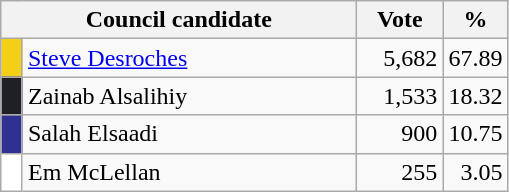<table class="wikitable">
<tr>
<th bgcolor="#DDDDFF" width="230px" colspan="2">Council candidate</th>
<th bgcolor="#DDDDFF" width="50px">Vote</th>
<th bgcolor="#DDDDFF" width="30px">%</th>
</tr>
<tr>
<td style="background-color:#f3cf17;"></td>
<td style="text-align:left;"><a href='#'>Steve Desroches</a></td>
<td style="text-align:right;">5,682</td>
<td style="text-align:right;">67.89</td>
</tr>
<tr>
<td style="background-color:#1e2025;"></td>
<td style="text-align:left;">Zainab Alsalihiy</td>
<td style="text-align:right;">1,533</td>
<td style="text-align:right;">18.32</td>
</tr>
<tr>
<td style="background-color:#2f3192;"></td>
<td style="text-align:left;">Salah Elsaadi</td>
<td style="text-align:right;">900</td>
<td style="text-align:right;">10.75</td>
</tr>
<tr>
<td style="background-color:#FFFFFF;"></td>
<td style="text-align:left;">Em McLellan</td>
<td style="text-align:right;">255</td>
<td style="text-align:right;">3.05</td>
</tr>
</table>
